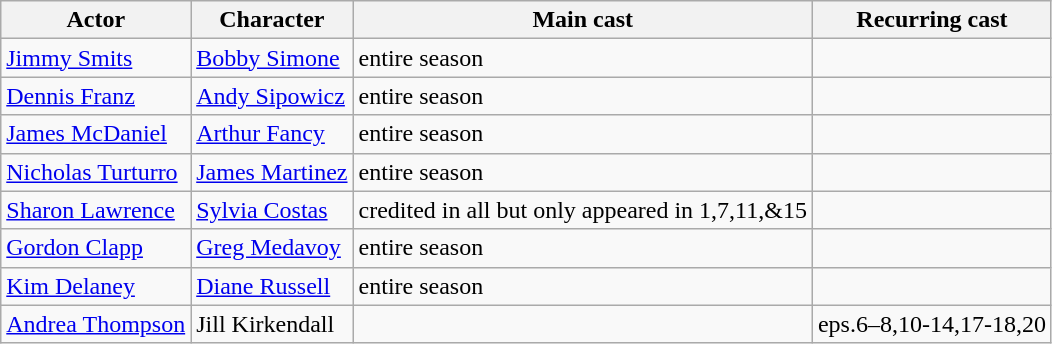<table class="wikitable sortable" border="1">
<tr>
<th>Actor</th>
<th>Character</th>
<th>Main cast</th>
<th>Recurring cast</th>
</tr>
<tr>
<td><a href='#'>Jimmy Smits</a></td>
<td><a href='#'>Bobby Simone</a></td>
<td>entire season</td>
<td></td>
</tr>
<tr>
<td><a href='#'>Dennis Franz</a></td>
<td><a href='#'>Andy Sipowicz</a></td>
<td>entire season</td>
<td></td>
</tr>
<tr>
<td><a href='#'>James McDaniel</a></td>
<td><a href='#'>Arthur Fancy</a></td>
<td>entire season</td>
<td></td>
</tr>
<tr>
<td><a href='#'>Nicholas Turturro</a></td>
<td><a href='#'>James Martinez</a></td>
<td>entire season</td>
<td></td>
</tr>
<tr>
<td><a href='#'>Sharon Lawrence</a></td>
<td><a href='#'>Sylvia Costas</a></td>
<td>credited in all but only appeared in 1,7,11,&15</td>
<td></td>
</tr>
<tr>
<td><a href='#'>Gordon Clapp</a></td>
<td><a href='#'>Greg Medavoy</a></td>
<td>entire season</td>
<td></td>
</tr>
<tr>
<td><a href='#'>Kim Delaney</a></td>
<td><a href='#'>Diane Russell</a></td>
<td>entire season</td>
<td></td>
</tr>
<tr>
<td><a href='#'>Andrea Thompson</a></td>
<td>Jill Kirkendall</td>
<td></td>
<td>eps.6–8,10-14,17-18,20</td>
</tr>
</table>
